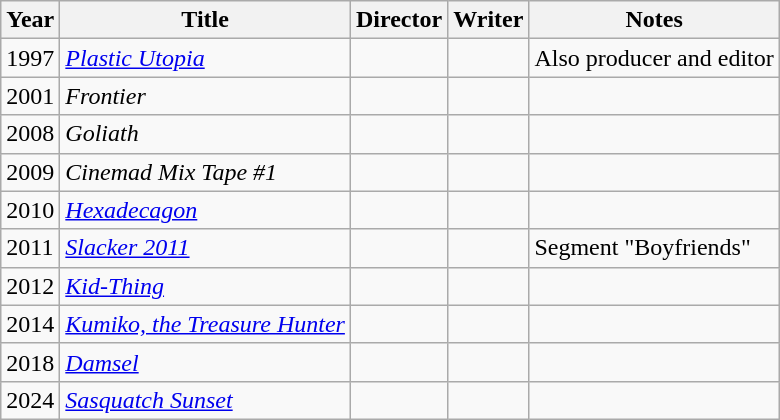<table class="wikitable">
<tr>
<th>Year</th>
<th>Title</th>
<th>Director</th>
<th>Writer</th>
<th>Notes</th>
</tr>
<tr>
<td>1997</td>
<td><em><a href='#'>Plastic Utopia</a></em></td>
<td></td>
<td></td>
<td>Also producer and editor</td>
</tr>
<tr>
<td>2001</td>
<td><em>Frontier</em></td>
<td></td>
<td></td>
<td></td>
</tr>
<tr>
<td>2008</td>
<td><em>Goliath</em></td>
<td></td>
<td></td>
<td></td>
</tr>
<tr>
<td>2009</td>
<td><em>Cinemad Mix Tape #1</em></td>
<td></td>
<td></td>
<td></td>
</tr>
<tr>
<td>2010</td>
<td><em><a href='#'>Hexadecagon</a></em></td>
<td></td>
<td></td>
<td></td>
</tr>
<tr>
<td>2011</td>
<td><em><a href='#'>Slacker 2011</a></em></td>
<td></td>
<td></td>
<td>Segment "Boyfriends"</td>
</tr>
<tr>
<td>2012</td>
<td><em><a href='#'>Kid-Thing</a></em></td>
<td></td>
<td></td>
<td></td>
</tr>
<tr>
<td>2014</td>
<td><em><a href='#'>Kumiko, the Treasure Hunter</a></em></td>
<td></td>
<td></td>
<td></td>
</tr>
<tr>
<td>2018</td>
<td><em><a href='#'>Damsel</a></em></td>
<td></td>
<td></td>
<td></td>
</tr>
<tr>
<td>2024</td>
<td><em><a href='#'>Sasquatch Sunset</a></em></td>
<td></td>
<td></td>
<td></td>
</tr>
</table>
